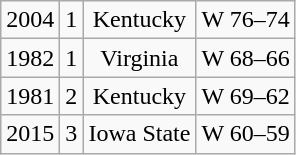<table class="wikitable">
<tr style="text-align:center">
<td>2004</td>
<td>1</td>
<td>Kentucky</td>
<td>W 76–74</td>
</tr>
<tr style="text-align:center">
<td>1982</td>
<td>1</td>
<td>Virginia</td>
<td>W 68–66</td>
</tr>
<tr style="text-align:center">
<td>1981</td>
<td>2</td>
<td>Kentucky</td>
<td>W 69–62</td>
</tr>
<tr style="text-align:center">
<td>2015</td>
<td>3</td>
<td>Iowa State</td>
<td>W 60–59</td>
</tr>
</table>
